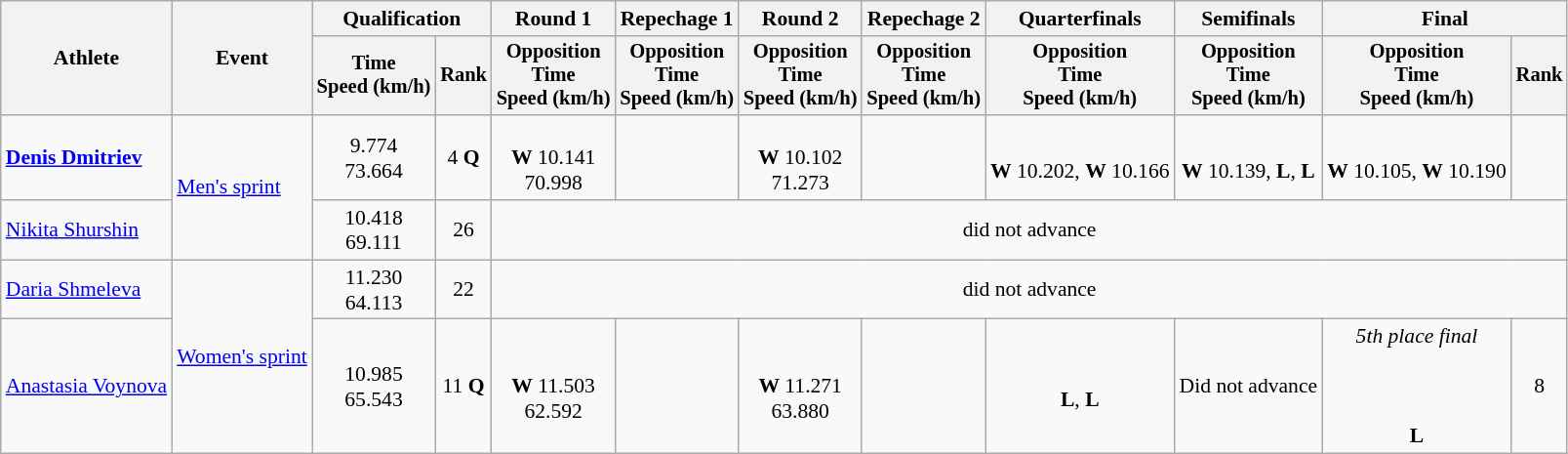<table class="wikitable" style="font-size:90%">
<tr>
<th rowspan=2>Athlete</th>
<th rowspan=2>Event</th>
<th colspan=2>Qualification</th>
<th>Round 1</th>
<th>Repechage 1</th>
<th>Round 2</th>
<th>Repechage 2</th>
<th>Quarterfinals</th>
<th>Semifinals</th>
<th colspan=2>Final</th>
</tr>
<tr style="font-size:95%">
<th>Time<br>Speed (km/h)</th>
<th>Rank</th>
<th>Opposition<br>Time<br>Speed (km/h)</th>
<th>Opposition<br>Time<br>Speed (km/h)</th>
<th>Opposition<br>Time<br>Speed (km/h)</th>
<th>Opposition<br>Time<br>Speed (km/h)</th>
<th>Opposition<br>Time<br>Speed (km/h)</th>
<th>Opposition<br>Time<br>Speed (km/h)</th>
<th>Opposition<br>Time<br>Speed (km/h)</th>
<th>Rank</th>
</tr>
<tr align=center>
<td align=left><strong><a href='#'>Denis Dmitriev</a></strong></td>
<td align=left rowspan=2><a href='#'>Men's sprint</a></td>
<td>9.774<br>73.664</td>
<td>4 <strong>Q</strong></td>
<td><br><strong>W</strong> 10.141<br>70.998</td>
<td></td>
<td><br><strong>W</strong> 10.102<br>71.273</td>
<td></td>
<td><br><strong>W</strong> 10.202, <strong>W</strong> 10.166</td>
<td><br><strong>W</strong> 10.139, <strong>L</strong>, <strong>L</strong></td>
<td><br><strong>W</strong>  10.105, <strong>W</strong>  10.190</td>
<td></td>
</tr>
<tr align=center>
<td align=left><a href='#'>Nikita Shurshin</a></td>
<td>10.418<br>69.111</td>
<td>26</td>
<td colspan=8>did not advance</td>
</tr>
<tr align=center>
<td align=left><a href='#'>Daria Shmeleva</a></td>
<td align=left rowspan=2><a href='#'>Women's sprint</a></td>
<td>11.230<br>64.113</td>
<td>22</td>
<td colspan=9>did not advance</td>
</tr>
<tr align=center>
<td align=left><a href='#'>Anastasia Voynova</a></td>
<td>10.985<br>65.543</td>
<td>11 <strong>Q</strong></td>
<td><br><strong>W</strong> 11.503<br>62.592</td>
<td></td>
<td><br><strong>W</strong> 11.271<br>63.880</td>
<td></td>
<td><br><strong>L</strong>,  <strong>L</strong></td>
<td>Did not advance</td>
<td><em>5th place final</em><br><br><br><br><strong>L</strong></td>
<td>8</td>
</tr>
</table>
